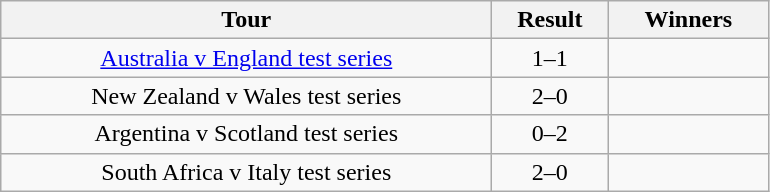<table class="wikitable" style="text-align:center">
<tr>
<th width="320">Tour</th>
<th width="70">Result</th>
<th width="100">Winners</th>
</tr>
<tr>
<td><a href='#'>Australia v England test series</a></td>
<td>1–1</td>
<td align=center></td>
</tr>
<tr>
<td>New Zealand v Wales test series</td>
<td>2–0</td>
<td align=center></td>
</tr>
<tr>
<td>Argentina v Scotland test series</td>
<td>0–2</td>
<td align=center></td>
</tr>
<tr>
<td>South Africa v Italy test series</td>
<td>2–0</td>
<td align=center></td>
</tr>
</table>
